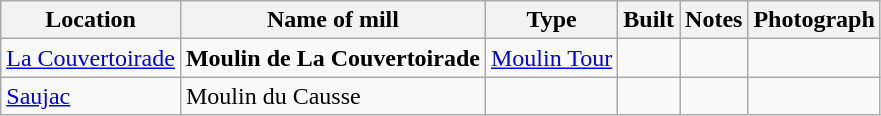<table class="wikitable">
<tr>
<th>Location</th>
<th>Name of mill</th>
<th>Type</th>
<th>Built</th>
<th>Notes</th>
<th>Photograph</th>
</tr>
<tr>
<td><a href='#'>La Couvertoirade</a></td>
<td><strong>Moulin de La Couvertoirade</strong></td>
<td><a href='#'>Moulin Tour</a></td>
<td></td>
<td></td>
<td></td>
</tr>
<tr>
<td><a href='#'>Saujac</a></td>
<td>Moulin du Causse</td>
<td></td>
<td></td>
<td></td>
<td></td>
</tr>
</table>
